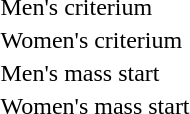<table>
<tr>
<td>Men's criterium</td>
<td></td>
<td></td>
<td></td>
</tr>
<tr>
<td>Women's criterium</td>
<td></td>
<td></td>
<td></td>
</tr>
<tr>
<td>Men's mass start</td>
<td></td>
<td></td>
<td></td>
</tr>
<tr>
<td>Women's mass start</td>
<td></td>
<td></td>
<td></td>
</tr>
</table>
